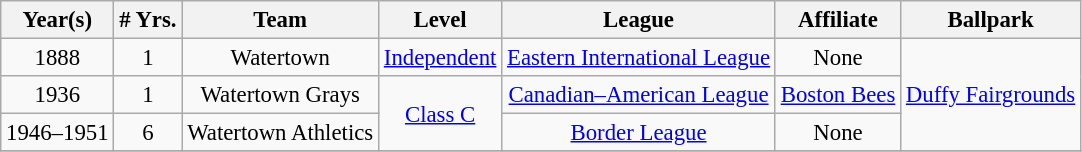<table class="wikitable" style="text-align:center; font-size: 95%;">
<tr>
<th>Year(s)</th>
<th># Yrs.</th>
<th>Team</th>
<th>Level</th>
<th>League</th>
<th>Affiliate</th>
<th>Ballpark</th>
</tr>
<tr>
<td>1888</td>
<td>1</td>
<td>Watertown</td>
<td><a href='#'>Independent</a></td>
<td><a href='#'>Eastern International League</a></td>
<td>None</td>
<td rowspan=3><a href='#'>Duffy Fairgrounds</a></td>
</tr>
<tr>
<td>1936</td>
<td>1</td>
<td>Watertown Grays</td>
<td rowspan=2><a href='#'>Class C</a></td>
<td><a href='#'>Canadian–American League</a></td>
<td><a href='#'>Boston Bees</a></td>
</tr>
<tr>
<td>1946–1951</td>
<td>6</td>
<td>Watertown Athletics</td>
<td><a href='#'>Border League</a></td>
<td>None</td>
</tr>
<tr>
</tr>
</table>
